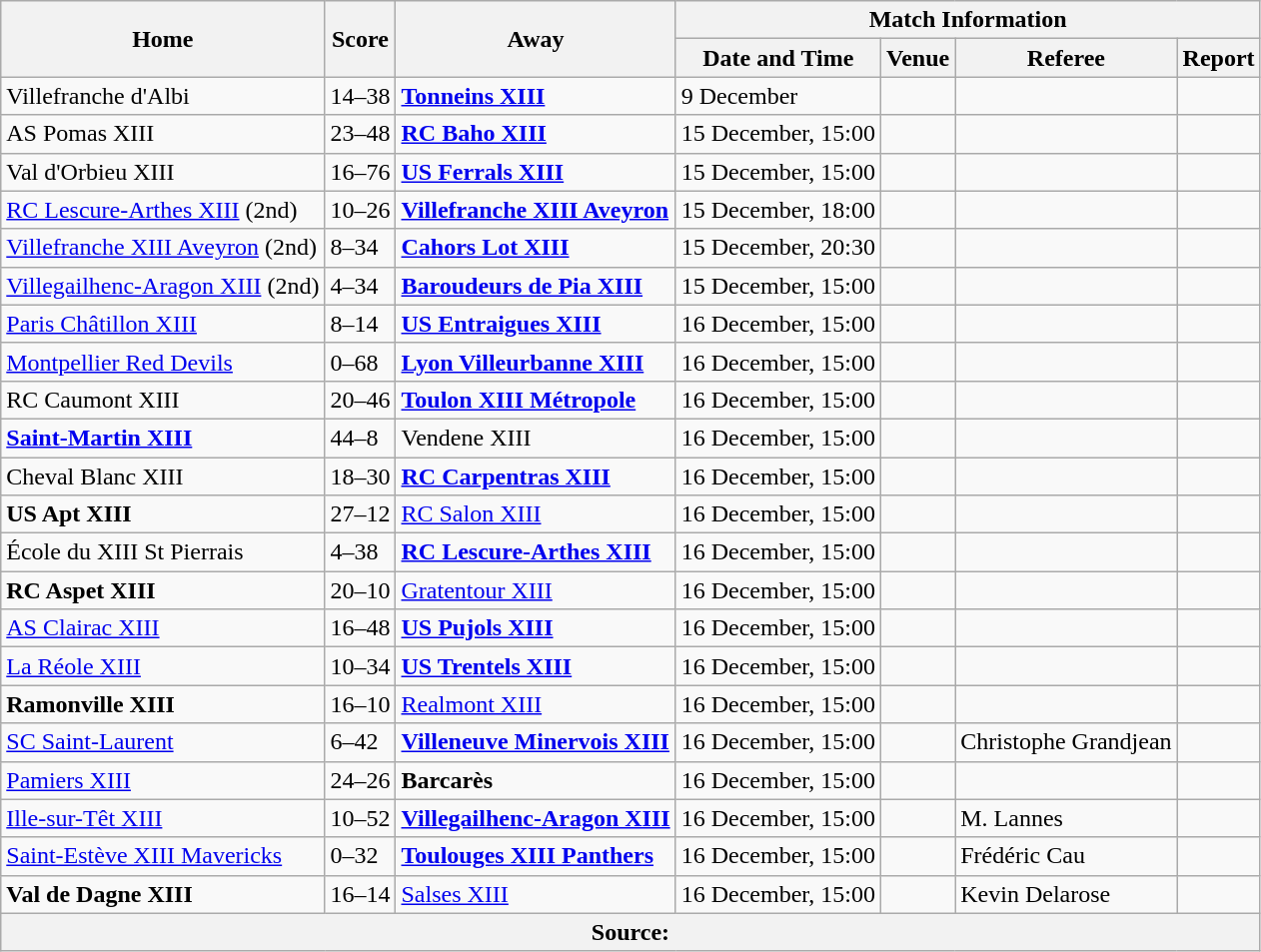<table class="wikitable defaultcenter col1left col3left">
<tr>
<th scope="col" rowspan=2>Home</th>
<th scope="col" rowspan=2>Score</th>
<th scope="col" rowspan=2>Away</th>
<th scope="col" colspan=4>Match Information</th>
</tr>
<tr>
<th scope="col">Date and Time</th>
<th scope="col">Venue</th>
<th scope="col">Referee</th>
<th scope="col">Report</th>
</tr>
<tr>
<td>Villefranche d'Albi</td>
<td>14–38</td>
<td><strong><a href='#'>Tonneins XIII</a></strong></td>
<td>9 December</td>
<td></td>
<td></td>
<td></td>
</tr>
<tr>
<td>AS Pomas XIII</td>
<td>23–48</td>
<td> <strong><a href='#'>RC Baho XIII</a></strong></td>
<td>15 December, 15:00</td>
<td></td>
<td></td>
<td></td>
</tr>
<tr>
<td>Val d'Orbieu XIII</td>
<td>16–76</td>
<td> <strong><a href='#'>US Ferrals XIII</a></strong></td>
<td>15 December, 15:00</td>
<td></td>
<td></td>
<td></td>
</tr>
<tr>
<td><a href='#'>RC Lescure-Arthes XIII</a> (2nd)</td>
<td>10–26</td>
<td> <strong><a href='#'>Villefranche XIII Aveyron</a></strong></td>
<td>15 December, 18:00</td>
<td></td>
<td></td>
<td></td>
</tr>
<tr>
<td><a href='#'>Villefranche XIII Aveyron</a> (2nd)</td>
<td>8–34</td>
<td><strong><a href='#'>Cahors Lot XIII</a></strong></td>
<td>15 December, 20:30</td>
<td></td>
<td></td>
<td></td>
</tr>
<tr>
<td><a href='#'>Villegailhenc-Aragon XIII</a> (2nd)</td>
<td>4–34</td>
<td> <strong><a href='#'>Baroudeurs de Pia XIII</a></strong></td>
<td>15 December, 15:00</td>
<td></td>
<td></td>
<td></td>
</tr>
<tr>
<td><a href='#'>Paris Châtillon XIII</a></td>
<td>8–14</td>
<td> <strong><a href='#'>US Entraigues XIII</a></strong></td>
<td>16 December, 15:00</td>
<td></td>
<td></td>
<td></td>
</tr>
<tr>
<td><a href='#'>Montpellier Red Devils</a></td>
<td>0–68</td>
<td> <strong><a href='#'>Lyon Villeurbanne XIII</a></strong></td>
<td>16 December, 15:00</td>
<td></td>
<td></td>
<td></td>
</tr>
<tr>
<td>RC Caumont XIII</td>
<td>20–46</td>
<td> <strong><a href='#'>Toulon XIII Métropole</a></strong></td>
<td>16 December, 15:00</td>
<td></td>
<td></td>
<td></td>
</tr>
<tr>
<td><strong><a href='#'>Saint-Martin XIII</a></strong></td>
<td>44–8</td>
<td>Vendene XIII</td>
<td>16 December, 15:00</td>
<td></td>
<td></td>
<td></td>
</tr>
<tr>
<td>Cheval Blanc XIII</td>
<td>18–30</td>
<td> <strong><a href='#'>RC Carpentras XIII</a></strong></td>
<td>16 December, 15:00</td>
<td></td>
<td></td>
<td></td>
</tr>
<tr>
<td><strong>US Apt XIII</strong></td>
<td>27–12</td>
<td> <a href='#'>RC Salon XIII</a></td>
<td>16 December, 15:00</td>
<td></td>
<td></td>
<td></td>
</tr>
<tr>
<td>École du XIII St Pierrais</td>
<td>4–38</td>
<td> <strong><a href='#'>RC Lescure-Arthes XIII</a></strong></td>
<td>16 December, 15:00</td>
<td></td>
<td></td>
<td></td>
</tr>
<tr>
<td><strong>RC Aspet XIII</strong></td>
<td>20–10</td>
<td><a href='#'>Gratentour XIII</a></td>
<td>16 December, 15:00</td>
<td></td>
<td></td>
<td></td>
</tr>
<tr>
<td><a href='#'>AS Clairac XIII</a></td>
<td>16–48</td>
<td><strong><a href='#'>US Pujols XIII</a></strong></td>
<td>16 December, 15:00</td>
<td></td>
<td></td>
<td></td>
</tr>
<tr>
<td><a href='#'>La Réole XIII</a></td>
<td>10–34</td>
<td><strong><a href='#'>US Trentels XIII</a></strong></td>
<td>16 December, 15:00</td>
<td></td>
<td></td>
<td></td>
</tr>
<tr>
<td><strong>Ramonville XIII</strong></td>
<td>16–10</td>
<td><a href='#'>Realmont XIII</a></td>
<td>16 December, 15:00</td>
<td></td>
<td></td>
<td></td>
</tr>
<tr>
<td><a href='#'>SC Saint-Laurent</a></td>
<td>6–42</td>
<td> <strong><a href='#'>Villeneuve Minervois XIII</a></strong></td>
<td>16 December, 15:00</td>
<td></td>
<td>Christophe Grandjean</td>
<td></td>
</tr>
<tr>
<td><a href='#'>Pamiers XIII</a></td>
<td>24–26</td>
<td><strong>Barcarès</strong></td>
<td>16 December, 15:00</td>
<td></td>
<td></td>
<td></td>
</tr>
<tr>
<td><a href='#'>Ille-sur-Têt XIII</a></td>
<td>10–52</td>
<td> <strong><a href='#'>Villegailhenc-Aragon XIII</a></strong></td>
<td>16 December, 15:00</td>
<td></td>
<td>M. Lannes</td>
<td></td>
</tr>
<tr>
<td><a href='#'>Saint-Estève XIII Mavericks</a></td>
<td>0–32</td>
<td><strong><a href='#'>Toulouges XIII Panthers</a></strong></td>
<td>16 December, 15:00</td>
<td></td>
<td>Frédéric Cau</td>
<td></td>
</tr>
<tr>
<td><strong>Val de Dagne XIII</strong></td>
<td>16–14</td>
<td><a href='#'>Salses XIII</a></td>
<td>16 December, 15:00</td>
<td></td>
<td>Kevin Delarose</td>
<td></td>
</tr>
<tr>
<th colspan=7>Source:</th>
</tr>
</table>
